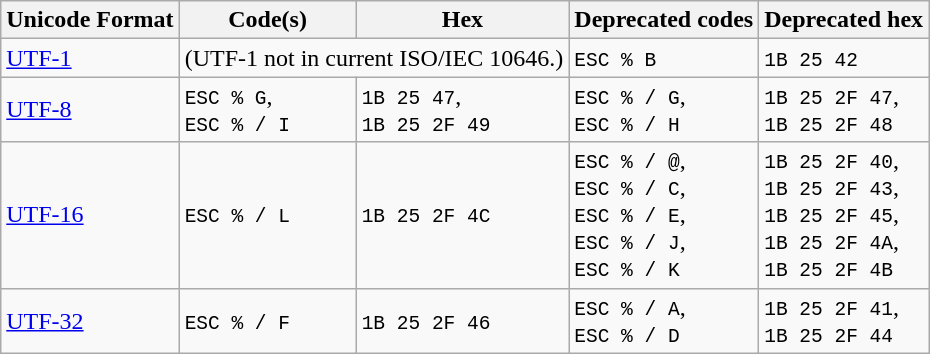<table class=wikitable>
<tr>
<th>Unicode Format</th>
<th>Code(s)</th>
<th>Hex</th>
<th>Deprecated codes</th>
<th>Deprecated hex</th>
</tr>
<tr>
<td><a href='#'>UTF-1</a></td>
<td colspan=2 style="text-align: center;">(UTF-1 not in current ISO/IEC 10646.)</td>
<td><code>ESC % B</code></td>
<td><code>1B 25 42</code></td>
</tr>
<tr>
<td><a href='#'>UTF-8</a></td>
<td><code>ESC % G</code>, <br><code>ESC % / I</code></td>
<td><code>1B 25 47</code>, <br><code>1B 25 2F 49</code></td>
<td><code>ESC % / G</code>, <br><code>ESC % / H</code></td>
<td><code>1B 25 2F 47</code>, <br><code>1B 25 2F 48</code></td>
</tr>
<tr>
<td><a href='#'>UTF-16</a></td>
<td><code>ESC % / L</code></td>
<td><code>1B 25 2F 4C</code></td>
<td><code>ESC % / @</code>, <br><code>ESC % / C</code>, <br><code>ESC % / E</code>, <br><code>ESC % / J</code>, <br><code>ESC % / K</code></td>
<td><code>1B 25 2F 40</code>, <br><code>1B 25 2F 43</code>, <br><code>1B 25 2F 45</code>, <br><code>1B 25 2F 4A</code>, <br><code>1B 25 2F 4B</code></td>
</tr>
<tr>
<td><a href='#'>UTF-32</a></td>
<td><code>ESC % / F</code></td>
<td><code>1B 25 2F 46</code></td>
<td><code>ESC % / A</code>, <br><code>ESC % / D</code></td>
<td><code>1B 25 2F 41</code>, <br><code>1B 25 2F 44</code></td>
</tr>
</table>
